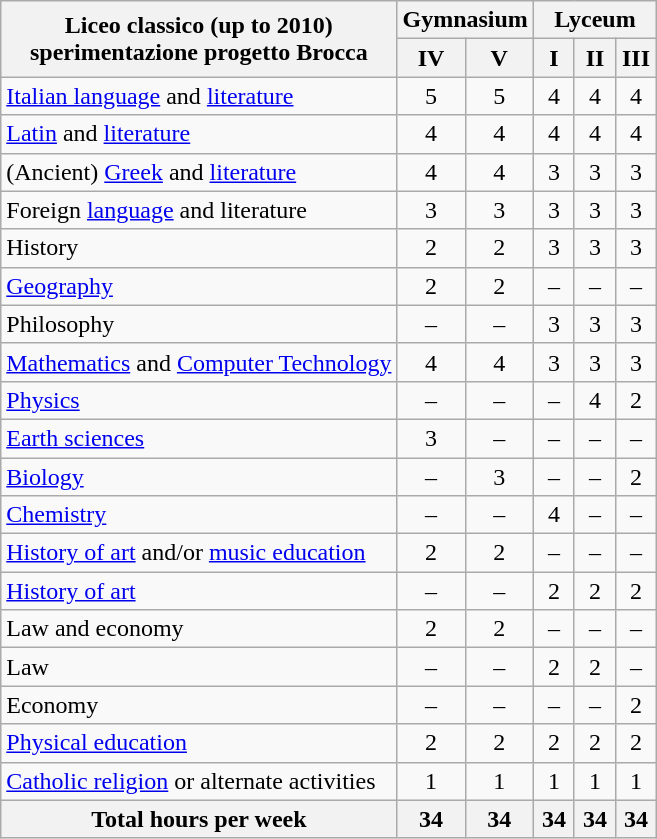<table class="wikitable">
<tr>
<th rowspan="2">Liceo classico (up to 2010)<br>sperimentazione progetto Brocca</th>
<th colspan="2">Gymnasium</th>
<th colspan="3">Lyceum</th>
</tr>
<tr>
<th width="20">IV</th>
<th width="20">V</th>
<th width="20">I</th>
<th width="20">II</th>
<th width="20">III</th>
</tr>
<tr align="center">
<td align="left"><a href='#'>Italian language</a> and <a href='#'>literature</a></td>
<td>5</td>
<td>5</td>
<td>4</td>
<td>4</td>
<td>4</td>
</tr>
<tr align="center">
<td align="left"><a href='#'>Latin</a> and <a href='#'>literature</a></td>
<td>4</td>
<td>4</td>
<td>4</td>
<td>4</td>
<td>4</td>
</tr>
<tr align="center">
<td align="left">(Ancient) <a href='#'>Greek</a> and <a href='#'>literature</a></td>
<td>4</td>
<td>4</td>
<td>3</td>
<td>3</td>
<td>3</td>
</tr>
<tr align="center">
<td align="left">Foreign <a href='#'>language</a> and literature</td>
<td>3</td>
<td>3</td>
<td>3</td>
<td>3</td>
<td>3</td>
</tr>
<tr align="center">
<td align="left">History</td>
<td>2</td>
<td>2</td>
<td>3</td>
<td>3</td>
<td>3</td>
</tr>
<tr align="center">
<td align="left"><a href='#'>Geography</a></td>
<td>2</td>
<td>2</td>
<td>–</td>
<td>–</td>
<td>–</td>
</tr>
<tr align="center">
<td align="left">Philosophy</td>
<td>–</td>
<td>–</td>
<td>3</td>
<td>3</td>
<td>3</td>
</tr>
<tr align="center">
<td align="left"><a href='#'>Mathematics</a> and <a href='#'>Computer Technology</a></td>
<td>4</td>
<td>4</td>
<td>3</td>
<td>3</td>
<td>3</td>
</tr>
<tr align="center">
<td align="left"><a href='#'>Physics</a></td>
<td>–</td>
<td>–</td>
<td>–</td>
<td>4</td>
<td>2</td>
</tr>
<tr align="center">
<td align="left"><a href='#'>Earth sciences</a></td>
<td>3</td>
<td>–</td>
<td>–</td>
<td>–</td>
<td>–</td>
</tr>
<tr align="center">
<td align="left"><a href='#'>Biology</a></td>
<td>–</td>
<td>3</td>
<td>–</td>
<td>–</td>
<td>2</td>
</tr>
<tr align="center">
<td align="left"><a href='#'>Chemistry</a></td>
<td>–</td>
<td>–</td>
<td>4</td>
<td>–</td>
<td>–</td>
</tr>
<tr align="center">
<td align="left"><a href='#'>History of art</a> and/or <a href='#'>music education</a></td>
<td>2</td>
<td>2</td>
<td>–</td>
<td>–</td>
<td>–</td>
</tr>
<tr align="center">
<td align="left"><a href='#'>History of art</a></td>
<td>–</td>
<td>–</td>
<td>2</td>
<td>2</td>
<td>2</td>
</tr>
<tr align="center">
<td align="left">Law and economy</td>
<td>2</td>
<td>2</td>
<td>–</td>
<td>–</td>
<td>–</td>
</tr>
<tr align="center">
<td align="left">Law</td>
<td>–</td>
<td>–</td>
<td>2</td>
<td>2</td>
<td>–</td>
</tr>
<tr align="center">
<td align="left">Economy</td>
<td>–</td>
<td>–</td>
<td>–</td>
<td>–</td>
<td>2</td>
</tr>
<tr align="center">
<td align="left"><a href='#'>Physical education</a></td>
<td>2</td>
<td>2</td>
<td>2</td>
<td>2</td>
<td>2</td>
</tr>
<tr align="center">
<td align="left"><a href='#'>Catholic religion</a> or alternate activities</td>
<td>1</td>
<td>1</td>
<td>1</td>
<td>1</td>
<td>1</td>
</tr>
<tr>
<th>Total hours per week</th>
<th>34</th>
<th>34</th>
<th>34</th>
<th>34</th>
<th>34</th>
</tr>
</table>
